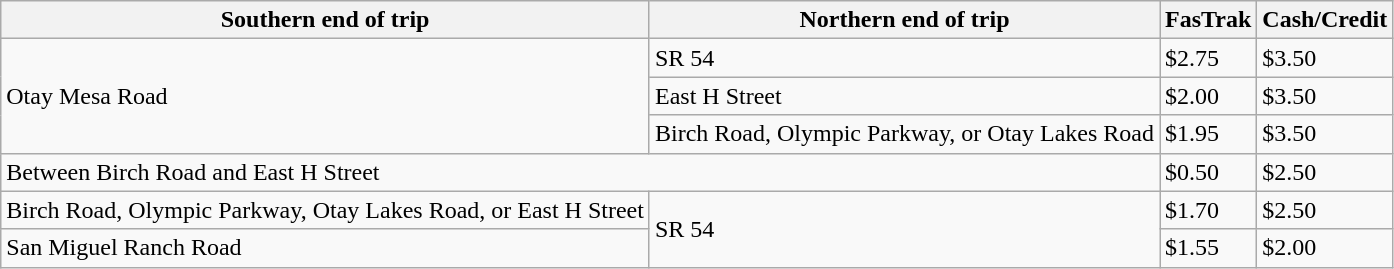<table class="wikitable">
<tr>
<th>Southern end of trip</th>
<th>Northern end of trip</th>
<th>FasTrak</th>
<th>Cash/Credit</th>
</tr>
<tr>
<td rowspan=3>Otay Mesa Road</td>
<td>SR 54</td>
<td>$2.75</td>
<td>$3.50</td>
</tr>
<tr>
<td>East H Street</td>
<td>$2.00</td>
<td>$3.50</td>
</tr>
<tr>
<td>Birch Road, Olympic Parkway, or Otay Lakes Road</td>
<td>$1.95</td>
<td>$3.50</td>
</tr>
<tr>
<td colspan=2>Between Birch Road and East H Street</td>
<td>$0.50</td>
<td>$2.50</td>
</tr>
<tr>
<td>Birch Road, Olympic Parkway, Otay Lakes Road, or East H Street</td>
<td rowspan=2>SR 54</td>
<td>$1.70</td>
<td>$2.50</td>
</tr>
<tr>
<td>San Miguel Ranch Road</td>
<td>$1.55</td>
<td>$2.00</td>
</tr>
</table>
